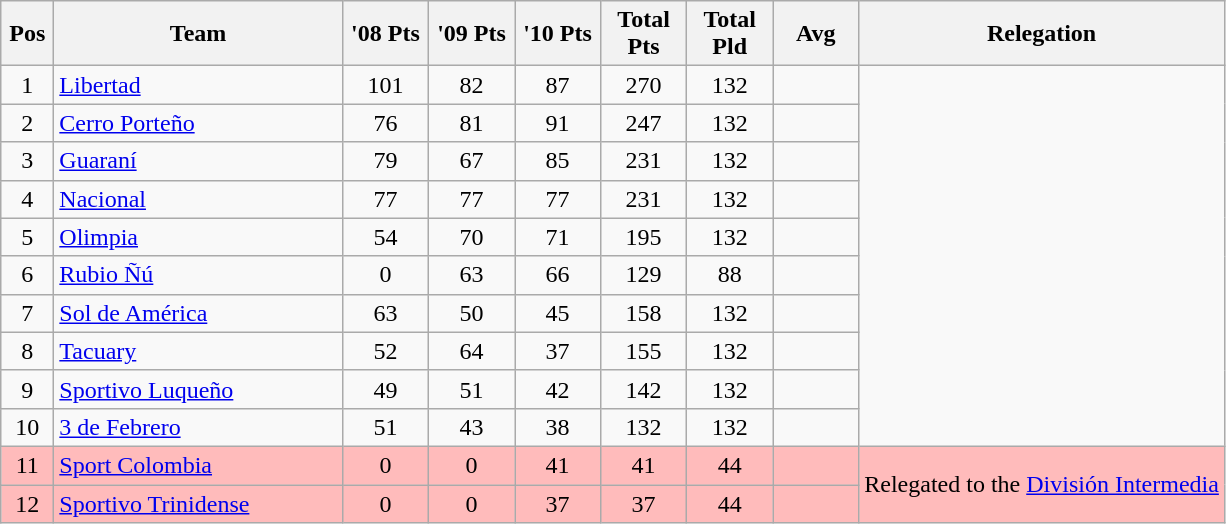<table class="wikitable" style="text-align:center">
<tr>
<th width=28>Pos<br></th>
<th width=185>Team<br></th>
<th width=50>'08 Pts<br></th>
<th width=50>'09 Pts<br></th>
<th width=50>'10 Pts<br></th>
<th width=50>Total<br>Pts</th>
<th width=50>Total<br>Pld</th>
<th width=50>Avg<br></th>
<th>Relegation</th>
</tr>
<tr>
<td>1</td>
<td align="left"><a href='#'>Libertad</a></td>
<td>101</td>
<td>82</td>
<td>87</td>
<td>270</td>
<td>132</td>
<td><strong></strong></td>
</tr>
<tr>
<td>2</td>
<td align="left"><a href='#'>Cerro Porteño</a></td>
<td>76</td>
<td>81</td>
<td>91</td>
<td>247</td>
<td>132</td>
<td><strong></strong></td>
</tr>
<tr>
<td>3</td>
<td align="left"><a href='#'>Guaraní</a></td>
<td>79</td>
<td>67</td>
<td>85</td>
<td>231</td>
<td>132</td>
<td><strong></strong></td>
</tr>
<tr>
<td>4</td>
<td align="left"><a href='#'>Nacional</a></td>
<td>77</td>
<td>77</td>
<td>77</td>
<td>231</td>
<td>132</td>
<td><strong></strong></td>
</tr>
<tr>
<td>5</td>
<td align="left"><a href='#'>Olimpia</a></td>
<td>54</td>
<td>70</td>
<td>71</td>
<td>195</td>
<td>132</td>
<td><strong></strong></td>
</tr>
<tr>
<td>6</td>
<td align="left"><a href='#'>Rubio Ñú</a></td>
<td>0</td>
<td>63</td>
<td>66</td>
<td>129</td>
<td>88</td>
<td><strong></strong></td>
</tr>
<tr>
<td>7</td>
<td align="left"><a href='#'>Sol de América</a></td>
<td>63</td>
<td>50</td>
<td>45</td>
<td>158</td>
<td>132</td>
<td><strong></strong></td>
</tr>
<tr>
<td>8</td>
<td align="left"><a href='#'>Tacuary</a></td>
<td>52</td>
<td>64</td>
<td>37</td>
<td>155</td>
<td>132</td>
<td><strong></strong></td>
</tr>
<tr>
<td>9</td>
<td align="left"><a href='#'>Sportivo Luqueño</a></td>
<td>49</td>
<td>51</td>
<td>42</td>
<td>142</td>
<td>132</td>
<td><strong></strong></td>
</tr>
<tr>
<td>10</td>
<td align="left"><a href='#'>3 de Febrero</a></td>
<td>51</td>
<td>43</td>
<td>38</td>
<td>132</td>
<td>132</td>
<td><strong></strong></td>
</tr>
<tr bgcolor=#FFBBBB>
<td>11</td>
<td align="left"><a href='#'>Sport Colombia</a></td>
<td>0</td>
<td>0</td>
<td>41</td>
<td>41</td>
<td>44</td>
<td><strong></strong></td>
<td rowspan=2>Relegated to the <a href='#'>División Intermedia</a></td>
</tr>
<tr bgcolor=#FFBBBB>
<td>12</td>
<td align="left"><a href='#'>Sportivo Trinidense</a></td>
<td>0</td>
<td>0</td>
<td>37</td>
<td>37</td>
<td>44</td>
<td><strong></strong></td>
</tr>
</table>
